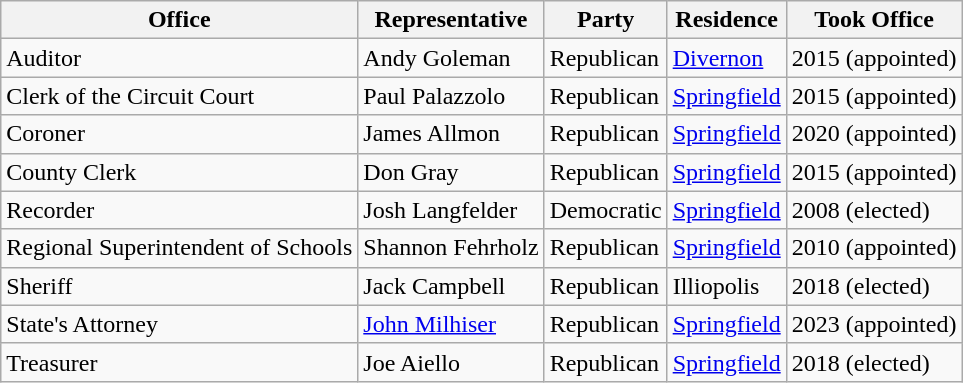<table class="wikitable">
<tr>
<th>Office</th>
<th>Representative</th>
<th>Party</th>
<th>Residence</th>
<th>Took Office</th>
</tr>
<tr>
<td>Auditor</td>
<td>Andy Goleman</td>
<td>Republican</td>
<td><a href='#'>Divernon</a></td>
<td>2015 (appointed)</td>
</tr>
<tr>
<td>Clerk of the Circuit Court</td>
<td>Paul Palazzolo</td>
<td>Republican</td>
<td><a href='#'>Springfield</a></td>
<td>2015 (appointed)</td>
</tr>
<tr>
<td>Coroner</td>
<td>James Allmon</td>
<td>Republican</td>
<td><a href='#'>Springfield</a></td>
<td>2020 (appointed)</td>
</tr>
<tr>
<td>County Clerk</td>
<td>Don Gray</td>
<td>Republican</td>
<td><a href='#'>Springfield</a></td>
<td>2015 (appointed)</td>
</tr>
<tr>
<td>Recorder</td>
<td>Josh Langfelder</td>
<td>Democratic</td>
<td><a href='#'>Springfield</a></td>
<td>2008 (elected)</td>
</tr>
<tr>
<td>Regional Superintendent of Schools</td>
<td>Shannon Fehrholz</td>
<td>Republican</td>
<td><a href='#'>Springfield</a></td>
<td>2010 (appointed)</td>
</tr>
<tr>
<td>Sheriff</td>
<td>Jack Campbell</td>
<td>Republican</td>
<td>Illiopolis</td>
<td>2018 (elected)</td>
</tr>
<tr>
<td>State's Attorney</td>
<td><a href='#'>John Milhiser</a></td>
<td>Republican</td>
<td><a href='#'>Springfield</a></td>
<td>2023 (appointed)</td>
</tr>
<tr>
<td>Treasurer</td>
<td>Joe Aiello</td>
<td>Republican</td>
<td><a href='#'>Springfield</a></td>
<td>2018 (elected)</td>
</tr>
</table>
